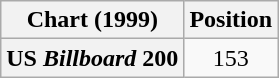<table class="wikitable plainrowheaders" style="text-align:center">
<tr>
<th scope="col">Chart (1999)</th>
<th scope="col">Position</th>
</tr>
<tr>
<th scope="row">US <em>Billboard</em> 200</th>
<td>153</td>
</tr>
</table>
